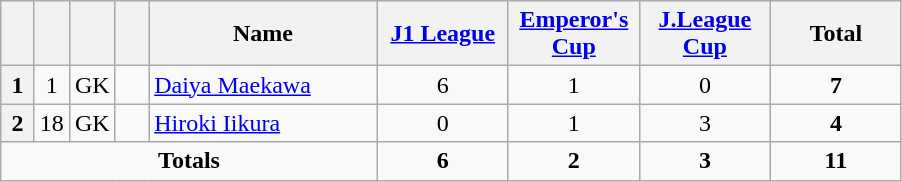<table class="wikitable" style="text-align:center">
<tr>
<th width=15></th>
<th width=15></th>
<th width=15></th>
<th width=15></th>
<th width=145>Name</th>
<th width=80><a href='#'>J1 League</a></th>
<th width=80><a href='#'>Emperor's Cup</a></th>
<th width=80><a href='#'>J.League Cup</a></th>
<th width=80>Total</th>
</tr>
<tr>
<th rowspan=1>1</th>
<td>1</td>
<td>GK</td>
<td></td>
<td align=left><a href='#'>Daiya Maekawa</a></td>
<td>6</td>
<td>1</td>
<td>0</td>
<td><strong>7</strong></td>
</tr>
<tr>
<th rowspan=1>2</th>
<td>18</td>
<td>GK</td>
<td></td>
<td align=left><a href='#'>Hiroki Iikura</a></td>
<td>0</td>
<td>1</td>
<td>3</td>
<td><strong>4</strong></td>
</tr>
<tr>
<td colspan=5><strong>Totals</strong></td>
<td><strong>6</strong></td>
<td><strong>2</strong></td>
<td><strong>3</strong></td>
<td><strong>11</strong></td>
</tr>
</table>
